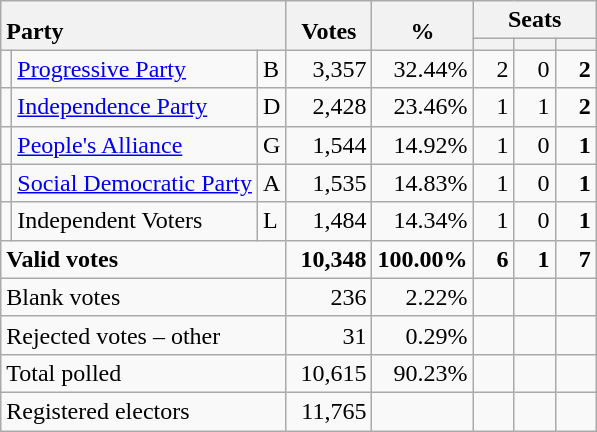<table class="wikitable" border="1" style="text-align:right;">
<tr>
<th style="text-align:left;" valign=bottom rowspan=2 colspan=3>Party</th>
<th align=center valign=bottom rowspan=2 width="50">Votes</th>
<th align=center valign=bottom rowspan=2 width="50">%</th>
<th colspan=3>Seats</th>
</tr>
<tr>
<th align=center valign=bottom width="20"><small></small></th>
<th align=center valign=bottom width="20"><small><a href='#'></a></small></th>
<th align=center valign=bottom width="20"><small></small></th>
</tr>
<tr>
<td></td>
<td align=left><a href='#'>Progressive Party</a></td>
<td align=left>B</td>
<td>3,357</td>
<td>32.44%</td>
<td>2</td>
<td>0</td>
<td><strong>2</strong></td>
</tr>
<tr>
<td></td>
<td align=left><a href='#'>Independence Party</a></td>
<td align=left>D</td>
<td>2,428</td>
<td>23.46%</td>
<td>1</td>
<td>1</td>
<td><strong>2</strong></td>
</tr>
<tr>
<td></td>
<td align=left><a href='#'>People's Alliance</a></td>
<td align=left>G</td>
<td>1,544</td>
<td>14.92%</td>
<td>1</td>
<td>0</td>
<td><strong>1</strong></td>
</tr>
<tr>
<td></td>
<td align=left><a href='#'>Social Democratic Party</a></td>
<td align=left>A</td>
<td>1,535</td>
<td>14.83%</td>
<td>1</td>
<td>0</td>
<td><strong>1</strong></td>
</tr>
<tr>
<td></td>
<td align=left>Independent Voters</td>
<td align=left>L</td>
<td>1,484</td>
<td>14.34%</td>
<td>1</td>
<td>0</td>
<td><strong>1</strong></td>
</tr>
<tr style="font-weight:bold">
<td align=left colspan=3>Valid votes</td>
<td>10,348</td>
<td>100.00%</td>
<td>6</td>
<td>1</td>
<td>7</td>
</tr>
<tr>
<td align=left colspan=3>Blank votes</td>
<td>236</td>
<td>2.22%</td>
<td></td>
<td></td>
<td></td>
</tr>
<tr>
<td align=left colspan=3>Rejected votes – other</td>
<td>31</td>
<td>0.29%</td>
<td></td>
<td></td>
<td></td>
</tr>
<tr>
<td align=left colspan=3>Total polled</td>
<td>10,615</td>
<td>90.23%</td>
<td></td>
<td></td>
<td></td>
</tr>
<tr>
<td align=left colspan=3>Registered electors</td>
<td>11,765</td>
<td></td>
<td></td>
<td></td>
<td></td>
</tr>
</table>
